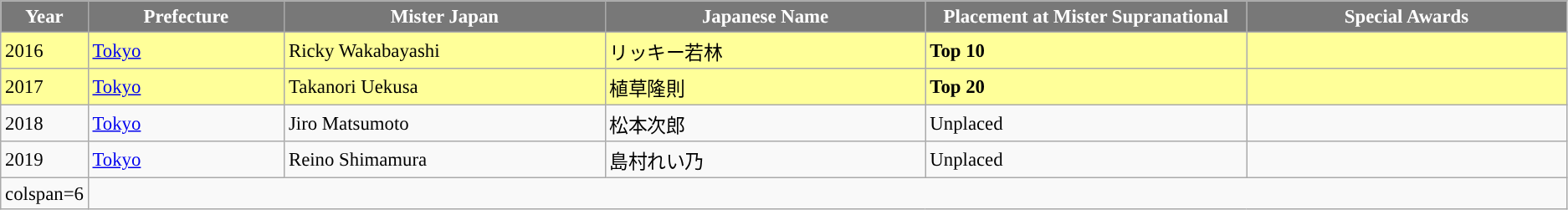<table class="wikitable " style="font-size: 95%;">
<tr>
<th width="60" style="background-color:#787878;color:#FFFFFF;">Year</th>
<th width="150" style="background-color:#787878;color:#FFFFFF;">Prefecture</th>
<th width="250" style="background-color:#787878;color:#FFFFFF;">Mister Japan</th>
<th width="250" style="background-color:#787878;color:#FFFFFF;">Japanese Name</th>
<th width="250" style="background-color:#787878;color:#FFFFFF;">Placement at Mister Supranational</th>
<th width="250" style="background-color:#787878;color:#FFFFFF;">Special Awards</th>
</tr>
<tr style="background-color:#FFFF99">
<td>2016</td>
<td><a href='#'>Tokyo</a></td>
<td>Ricky Wakabayashi</td>
<td>リッキー若林</td>
<td><strong>Top 10</strong></td>
<td></td>
</tr>
<tr style="background-color:#FFFF99">
<td>2017</td>
<td><a href='#'>Tokyo</a></td>
<td>Takanori Uekusa</td>
<td>植草隆則</td>
<td><strong>Top 20</strong></td>
<td></td>
</tr>
<tr>
<td>2018</td>
<td><a href='#'>Tokyo</a></td>
<td>Jiro Matsumoto</td>
<td>松本次郎</td>
<td>Unplaced</td>
<td></td>
</tr>
<tr>
<td>2019</td>
<td><a href='#'>Tokyo</a></td>
<td>Reino Shimamura</td>
<td>島村れい乃</td>
<td>Unplaced</td>
<td></td>
</tr>
<tr>
<td>colspan=6 </td>
</tr>
</table>
